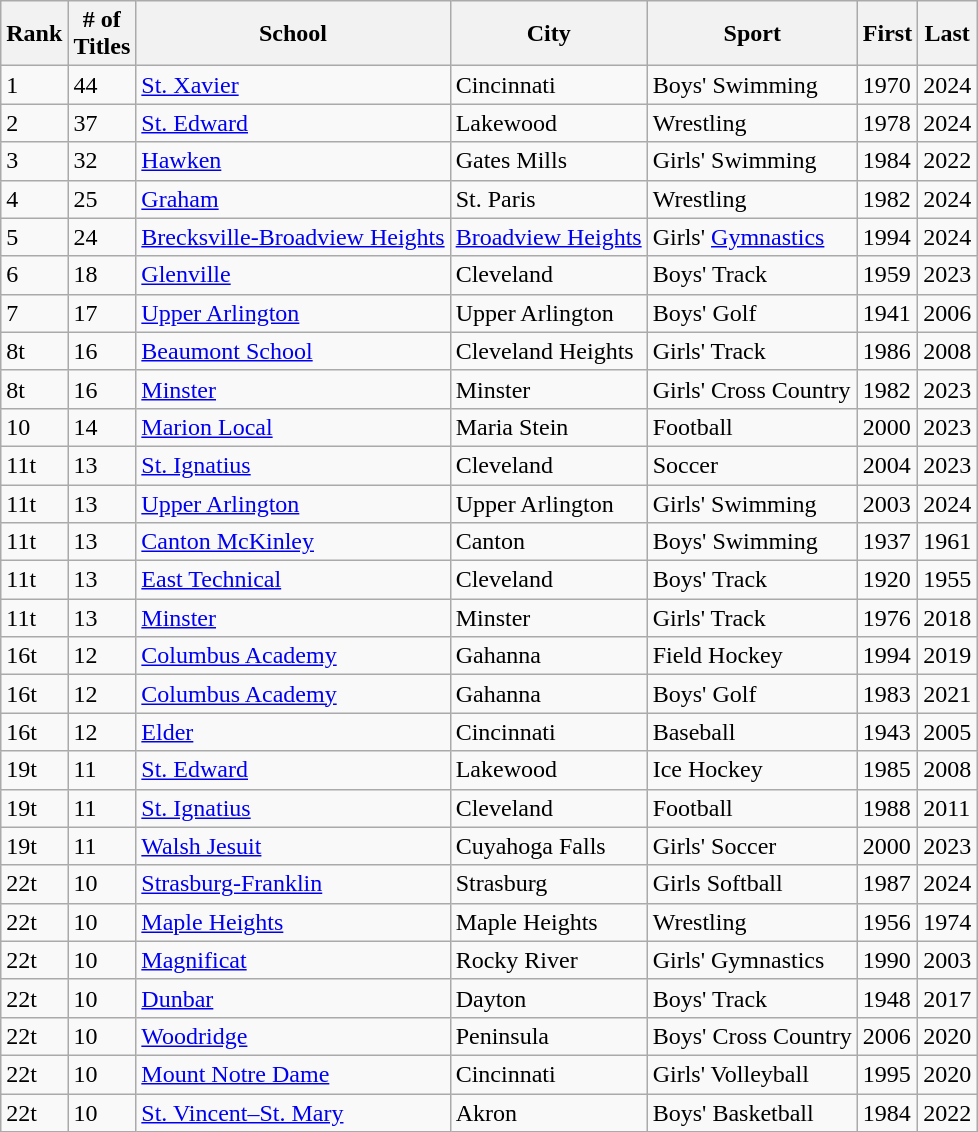<table class="wikitable">
<tr>
<th>Rank</th>
<th># of<br>Titles</th>
<th>School</th>
<th>City</th>
<th>Sport</th>
<th>First</th>
<th>Last</th>
</tr>
<tr>
<td>1</td>
<td>44</td>
<td><a href='#'>St. Xavier</a></td>
<td>Cincinnati</td>
<td>Boys' Swimming</td>
<td>1970</td>
<td>2024</td>
</tr>
<tr>
<td>2</td>
<td>37</td>
<td><a href='#'>St. Edward</a></td>
<td>Lakewood</td>
<td>Wrestling</td>
<td>1978</td>
<td>2024</td>
</tr>
<tr>
<td>3</td>
<td>32</td>
<td><a href='#'>Hawken</a></td>
<td>Gates Mills</td>
<td>Girls' Swimming</td>
<td>1984</td>
<td>2022</td>
</tr>
<tr>
<td>4</td>
<td>25</td>
<td><a href='#'>Graham</a></td>
<td>St. Paris</td>
<td>Wrestling</td>
<td>1982</td>
<td>2024</td>
</tr>
<tr>
<td>5</td>
<td>24</td>
<td><a href='#'>Brecksville-Broadview Heights</a></td>
<td><a href='#'>Broadview Heights</a></td>
<td>Girls' <a href='#'>Gymnastics</a></td>
<td>1994</td>
<td>2024</td>
</tr>
<tr>
<td>6</td>
<td>18</td>
<td><a href='#'>Glenville</a></td>
<td>Cleveland</td>
<td>Boys' Track</td>
<td>1959</td>
<td>2023</td>
</tr>
<tr>
<td>7</td>
<td>17</td>
<td><a href='#'>Upper Arlington</a></td>
<td>Upper Arlington</td>
<td>Boys' Golf</td>
<td>1941</td>
<td>2006</td>
</tr>
<tr>
<td>8t</td>
<td>16</td>
<td><a href='#'>Beaumont School</a></td>
<td>Cleveland Heights</td>
<td>Girls' Track</td>
<td>1986</td>
<td>2008</td>
</tr>
<tr>
<td>8t</td>
<td>16</td>
<td><a href='#'>Minster</a></td>
<td>Minster</td>
<td>Girls' Cross Country</td>
<td>1982</td>
<td>2023</td>
</tr>
<tr>
<td>10</td>
<td>14</td>
<td><a href='#'>Marion Local</a></td>
<td>Maria Stein</td>
<td>Football</td>
<td>2000</td>
<td>2023</td>
</tr>
<tr>
<td>11t</td>
<td>13</td>
<td><a href='#'>St. Ignatius</a></td>
<td>Cleveland</td>
<td>Soccer</td>
<td>2004</td>
<td>2023</td>
</tr>
<tr>
<td>11t</td>
<td>13</td>
<td><a href='#'>Upper Arlington</a></td>
<td>Upper Arlington</td>
<td>Girls' Swimming</td>
<td>2003</td>
<td>2024</td>
</tr>
<tr>
<td>11t</td>
<td>13</td>
<td><a href='#'>Canton McKinley</a></td>
<td>Canton</td>
<td>Boys' Swimming</td>
<td>1937</td>
<td>1961</td>
</tr>
<tr>
<td>11t</td>
<td>13</td>
<td><a href='#'>East Technical</a></td>
<td>Cleveland</td>
<td>Boys' Track</td>
<td>1920</td>
<td>1955</td>
</tr>
<tr>
<td>11t</td>
<td>13</td>
<td><a href='#'>Minster</a></td>
<td>Minster</td>
<td>Girls' Track</td>
<td>1976</td>
<td>2018</td>
</tr>
<tr>
<td>16t</td>
<td>12</td>
<td><a href='#'>Columbus Academy</a></td>
<td>Gahanna</td>
<td>Field Hockey</td>
<td>1994</td>
<td>2019</td>
</tr>
<tr>
<td>16t</td>
<td>12</td>
<td><a href='#'>Columbus Academy</a></td>
<td>Gahanna</td>
<td>Boys' Golf</td>
<td>1983</td>
<td>2021</td>
</tr>
<tr>
<td>16t</td>
<td>12</td>
<td><a href='#'>Elder</a></td>
<td>Cincinnati</td>
<td>Baseball</td>
<td>1943</td>
<td>2005</td>
</tr>
<tr>
<td>19t</td>
<td>11</td>
<td><a href='#'>St. Edward</a></td>
<td>Lakewood</td>
<td>Ice Hockey</td>
<td>1985</td>
<td>2008</td>
</tr>
<tr>
<td>19t</td>
<td>11</td>
<td><a href='#'>St. Ignatius</a></td>
<td>Cleveland</td>
<td>Football</td>
<td>1988</td>
<td>2011</td>
</tr>
<tr>
<td>19t</td>
<td>11</td>
<td><a href='#'>Walsh Jesuit</a></td>
<td>Cuyahoga Falls</td>
<td>Girls' Soccer</td>
<td>2000</td>
<td>2023</td>
</tr>
<tr>
<td>22t</td>
<td>10</td>
<td><a href='#'>Strasburg-Franklin</a></td>
<td>Strasburg</td>
<td>Girls Softball</td>
<td>1987</td>
<td>2024</td>
</tr>
<tr>
<td>22t</td>
<td>10</td>
<td><a href='#'>Maple Heights</a></td>
<td>Maple Heights</td>
<td>Wrestling</td>
<td>1956</td>
<td>1974</td>
</tr>
<tr>
<td>22t</td>
<td>10</td>
<td><a href='#'>Magnificat</a></td>
<td>Rocky River</td>
<td>Girls' Gymnastics</td>
<td>1990</td>
<td>2003</td>
</tr>
<tr>
<td>22t</td>
<td>10</td>
<td><a href='#'>Dunbar</a></td>
<td>Dayton</td>
<td>Boys' Track</td>
<td>1948</td>
<td>2017</td>
</tr>
<tr>
<td>22t</td>
<td>10</td>
<td><a href='#'>Woodridge</a></td>
<td>Peninsula</td>
<td>Boys' Cross Country</td>
<td>2006</td>
<td>2020</td>
</tr>
<tr>
<td>22t</td>
<td>10</td>
<td><a href='#'>Mount Notre Dame</a></td>
<td>Cincinnati</td>
<td>Girls' Volleyball</td>
<td>1995</td>
<td>2020</td>
</tr>
<tr>
<td>22t</td>
<td>10</td>
<td><a href='#'>St. Vincent–St. Mary</a></td>
<td>Akron</td>
<td>Boys' Basketball</td>
<td>1984</td>
<td>2022</td>
</tr>
</table>
